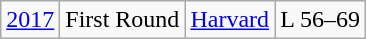<table class=wikitable style="text-align:center">
<tr>
<td><a href='#'>2017</a></td>
<td>First Round</td>
<td><a href='#'>Harvard</a></td>
<td>L 56–69</td>
</tr>
</table>
